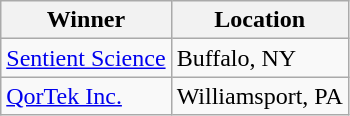<table class="wikitable">
<tr>
<th>Winner</th>
<th>Location</th>
</tr>
<tr>
<td><a href='#'>Sentient Science</a></td>
<td>Buffalo, NY</td>
</tr>
<tr>
<td><a href='#'>QorTek Inc.</a></td>
<td>Williamsport, PA</td>
</tr>
</table>
